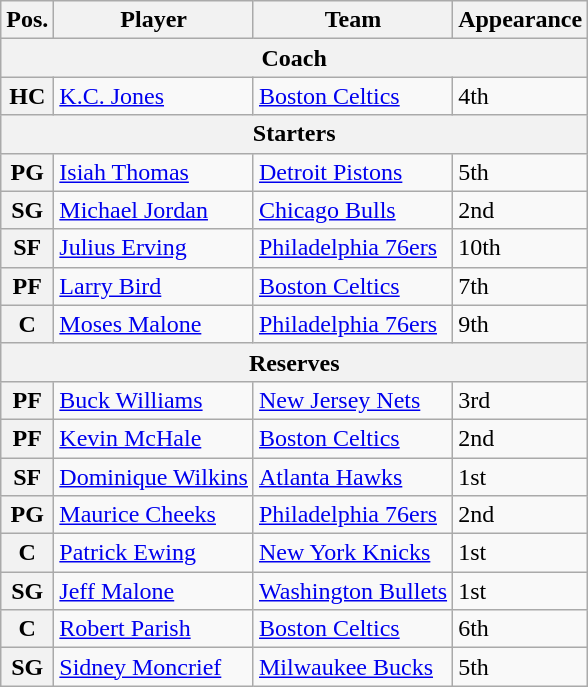<table class="wikitable">
<tr>
<th>Pos.</th>
<th>Player</th>
<th>Team</th>
<th>Appearance</th>
</tr>
<tr>
<th colspan="4">Coach</th>
</tr>
<tr>
<th>HC</th>
<td><a href='#'>K.C. Jones</a></td>
<td><a href='#'>Boston Celtics</a></td>
<td>4th</td>
</tr>
<tr>
<th colspan="4">Starters</th>
</tr>
<tr>
<th>PG</th>
<td><a href='#'>Isiah Thomas</a></td>
<td><a href='#'>Detroit Pistons</a></td>
<td>5th</td>
</tr>
<tr>
<th>SG</th>
<td><a href='#'>Michael Jordan</a></td>
<td><a href='#'>Chicago Bulls</a></td>
<td>2nd</td>
</tr>
<tr>
<th>SF</th>
<td><a href='#'>Julius Erving</a></td>
<td><a href='#'>Philadelphia 76ers</a></td>
<td>10th</td>
</tr>
<tr>
<th>PF</th>
<td><a href='#'>Larry Bird</a></td>
<td><a href='#'>Boston Celtics</a></td>
<td>7th</td>
</tr>
<tr>
<th>C</th>
<td><a href='#'>Moses Malone</a></td>
<td><a href='#'>Philadelphia 76ers</a></td>
<td>9th</td>
</tr>
<tr>
<th colspan="4">Reserves</th>
</tr>
<tr>
<th>PF</th>
<td><a href='#'>Buck Williams</a></td>
<td><a href='#'>New Jersey Nets</a></td>
<td>3rd</td>
</tr>
<tr>
<th>PF</th>
<td><a href='#'>Kevin McHale</a></td>
<td><a href='#'>Boston Celtics</a></td>
<td>2nd</td>
</tr>
<tr>
<th>SF</th>
<td><a href='#'>Dominique Wilkins</a></td>
<td><a href='#'>Atlanta Hawks</a></td>
<td>1st</td>
</tr>
<tr>
<th>PG</th>
<td><a href='#'>Maurice Cheeks</a></td>
<td><a href='#'>Philadelphia 76ers</a></td>
<td>2nd</td>
</tr>
<tr>
<th>C</th>
<td><a href='#'>Patrick Ewing</a></td>
<td><a href='#'>New York Knicks</a></td>
<td>1st</td>
</tr>
<tr>
<th>SG</th>
<td><a href='#'>Jeff Malone</a></td>
<td><a href='#'>Washington Bullets</a></td>
<td>1st</td>
</tr>
<tr>
<th>C</th>
<td><a href='#'>Robert Parish</a></td>
<td><a href='#'>Boston Celtics</a></td>
<td>6th</td>
</tr>
<tr>
<th>SG</th>
<td><a href='#'>Sidney Moncrief</a></td>
<td><a href='#'>Milwaukee Bucks</a></td>
<td>5th</td>
</tr>
</table>
